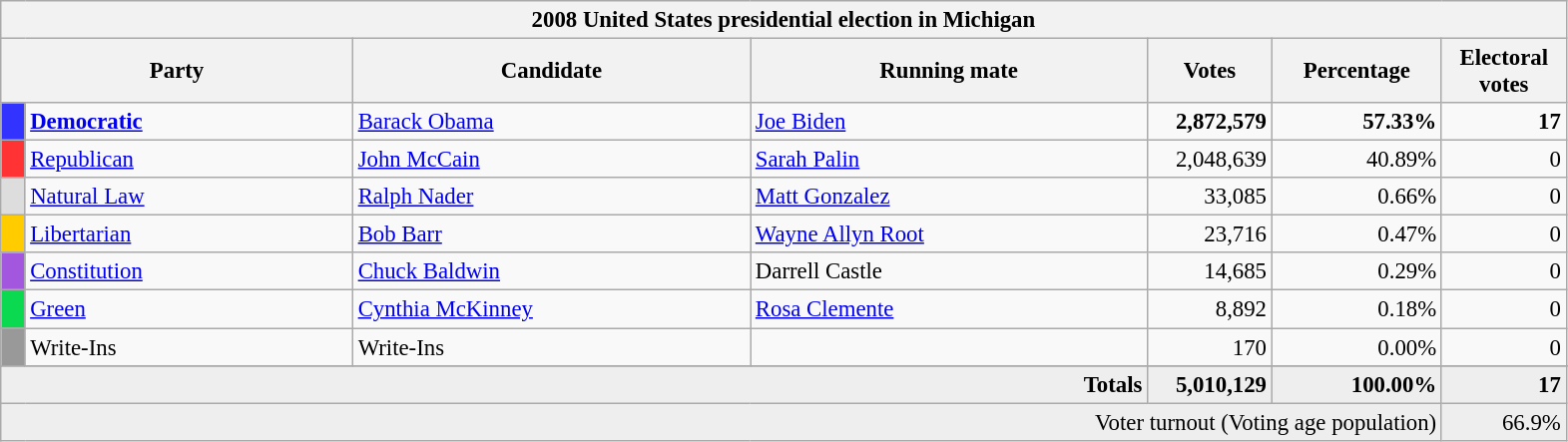<table class="wikitable" style="font-size: 95%;">
<tr>
<th colspan="7">2008 United States presidential election in Michigan</th>
</tr>
<tr>
<th colspan="2" style="width: 15em">Party</th>
<th style="width: 17em">Candidate</th>
<th style="width: 17em">Running mate</th>
<th style="width: 5em">Votes</th>
<th style="width: 7em">Percentage</th>
<th style="width: 5em">Electoral votes</th>
</tr>
<tr>
<th style="background-color:#3333FF; width: 3px"></th>
<td style="width: 130px"><strong><a href='#'>Democratic</a></strong></td>
<td><a href='#'>Barack Obama</a></td>
<td><a href='#'>Joe Biden</a></td>
<td align="right"><strong>2,872,579</strong></td>
<td align="right"><strong>57.33%</strong></td>
<td align="right"><strong>17</strong></td>
</tr>
<tr>
<th style="background-color:#FF3333; width: 3px"></th>
<td style="width: 130px"><a href='#'>Republican</a></td>
<td><a href='#'>John McCain</a></td>
<td><a href='#'>Sarah Palin</a></td>
<td align="right">2,048,639</td>
<td align="right">40.89%</td>
<td align="right">0</td>
</tr>
<tr>
<th style="background-color:#DDDDDD; width: 3px"></th>
<td style="width: 130px"><a href='#'>Natural Law</a></td>
<td><a href='#'>Ralph Nader</a></td>
<td><a href='#'>Matt Gonzalez</a></td>
<td align="right">33,085</td>
<td align="right">0.66%</td>
<td align="right">0</td>
</tr>
<tr>
<th style="background-color:#FFCC00; width: 3px"></th>
<td style="width: 130px"><a href='#'>Libertarian</a></td>
<td><a href='#'>Bob Barr</a></td>
<td><a href='#'>Wayne Allyn Root</a></td>
<td align="right">23,716</td>
<td align="right">0.47%</td>
<td align="right">0</td>
</tr>
<tr>
<th style="background-color:#A356DE; width: 3px"></th>
<td style="width: 130px"><a href='#'>Constitution</a></td>
<td><a href='#'>Chuck Baldwin</a></td>
<td>Darrell Castle</td>
<td align="right">14,685</td>
<td align="right">0.29%</td>
<td align="right">0</td>
</tr>
<tr>
<th style="background-color:#0BDA51; width: 3px"></th>
<td style="width: 130px"><a href='#'>Green</a></td>
<td><a href='#'>Cynthia McKinney</a></td>
<td><a href='#'>Rosa Clemente</a></td>
<td align="right">8,892</td>
<td align="right">0.18%</td>
<td align="right">0</td>
</tr>
<tr>
<th style="background-color:#999999; width: 3px"></th>
<td style="width: 130px">Write-Ins</td>
<td>Write-Ins</td>
<td></td>
<td align="right">170</td>
<td align="right">0.00%</td>
<td align="right">0</td>
</tr>
<tr>
</tr>
<tr bgcolor="#EEEEEE">
<td colspan="4" align="right"><strong>Totals</strong></td>
<td align="right"><strong>5,010,129 </strong></td>
<td align="right"><strong>100.00%</strong></td>
<td align="right"><strong>17</strong></td>
</tr>
<tr bgcolor="#EEEEEE">
<td colspan="6" align="right">Voter turnout (Voting age population)</td>
<td colspan="1" align="right">66.9%</td>
</tr>
</table>
